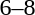<table style="text-align:center">
<tr>
<th width=200></th>
<th width=100></th>
<th width=200></th>
</tr>
<tr>
<td align=right></td>
<td>6–8</td>
<td align=left><strong></strong></td>
</tr>
</table>
